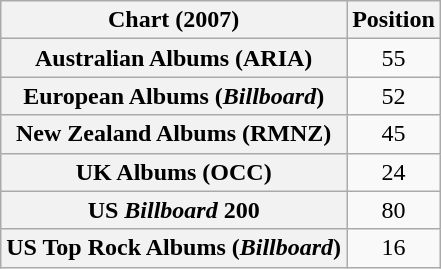<table class="wikitable sortable plainrowheaders" style="text-align:center">
<tr>
<th scope="col">Chart (2007)</th>
<th scope="col">Position</th>
</tr>
<tr>
<th scope="row">Australian Albums (ARIA)</th>
<td>55</td>
</tr>
<tr>
<th scope="row">European Albums (<em>Billboard</em>)</th>
<td>52</td>
</tr>
<tr>
<th scope="row">New Zealand Albums (RMNZ)</th>
<td>45</td>
</tr>
<tr>
<th scope="row">UK Albums (OCC)</th>
<td>24</td>
</tr>
<tr>
<th scope="row">US <em>Billboard</em> 200</th>
<td>80</td>
</tr>
<tr>
<th scope="row">US Top Rock Albums (<em>Billboard</em>)</th>
<td>16</td>
</tr>
</table>
